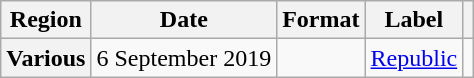<table class="wikitable plainrowheaders">
<tr>
<th scope="col">Region</th>
<th scope="col">Date</th>
<th scope="col">Format</th>
<th scope="col">Label</th>
<th scope="col"></th>
</tr>
<tr>
<th scope="row">Various</th>
<td>6 September 2019</td>
<td></td>
<td><a href='#'>Republic</a></td>
<td></td>
</tr>
</table>
